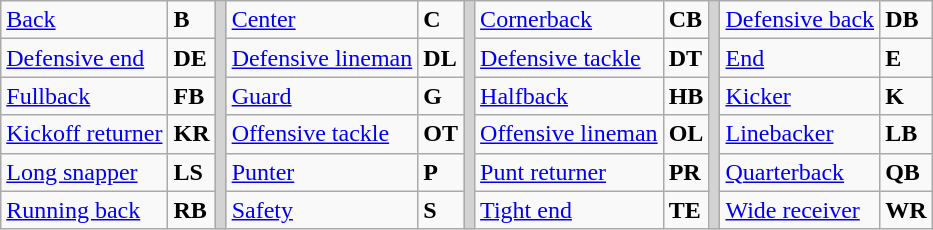<table class="wikitable">
<tr>
<td><a href='#'>Back</a></td>
<td><strong>B</strong></td>
<td rowSpan="6" style="background-color:lightgrey;"></td>
<td><a href='#'>Center</a></td>
<td><strong>C</strong></td>
<td rowSpan="6" style="background-color:lightgrey;"></td>
<td><a href='#'>Cornerback</a></td>
<td><strong>CB</strong></td>
<td rowSpan="6" style="background-color:lightgrey;"></td>
<td><a href='#'>Defensive back</a></td>
<td><strong>DB</strong></td>
</tr>
<tr>
<td><a href='#'>Defensive end</a></td>
<td><strong>DE</strong></td>
<td><a href='#'>Defensive lineman</a></td>
<td><strong>DL</strong></td>
<td><a href='#'>Defensive tackle</a></td>
<td><strong>DT</strong></td>
<td><a href='#'>End</a></td>
<td><strong>E</strong></td>
</tr>
<tr>
<td><a href='#'>Fullback</a></td>
<td><strong>FB</strong></td>
<td><a href='#'>Guard</a></td>
<td><strong>G</strong></td>
<td><a href='#'>Halfback</a></td>
<td><strong>HB</strong></td>
<td><a href='#'>Kicker</a></td>
<td><strong>K</strong></td>
</tr>
<tr>
<td><a href='#'>Kickoff returner</a></td>
<td><strong>KR</strong></td>
<td><a href='#'>Offensive tackle</a></td>
<td><strong>OT</strong></td>
<td><a href='#'>Offensive lineman</a></td>
<td><strong>OL</strong></td>
<td><a href='#'>Linebacker</a></td>
<td><strong>LB</strong></td>
</tr>
<tr>
<td><a href='#'>Long snapper</a></td>
<td><strong>LS</strong></td>
<td><a href='#'>Punter</a></td>
<td><strong>P</strong></td>
<td><a href='#'>Punt returner</a></td>
<td><strong>PR</strong></td>
<td><a href='#'>Quarterback</a></td>
<td><strong>QB</strong></td>
</tr>
<tr>
<td><a href='#'>Running back</a></td>
<td><strong>RB</strong></td>
<td><a href='#'>Safety</a></td>
<td><strong>S</strong></td>
<td><a href='#'>Tight end</a></td>
<td><strong>TE</strong></td>
<td><a href='#'>Wide receiver</a></td>
<td><strong>WR</strong></td>
</tr>
</table>
